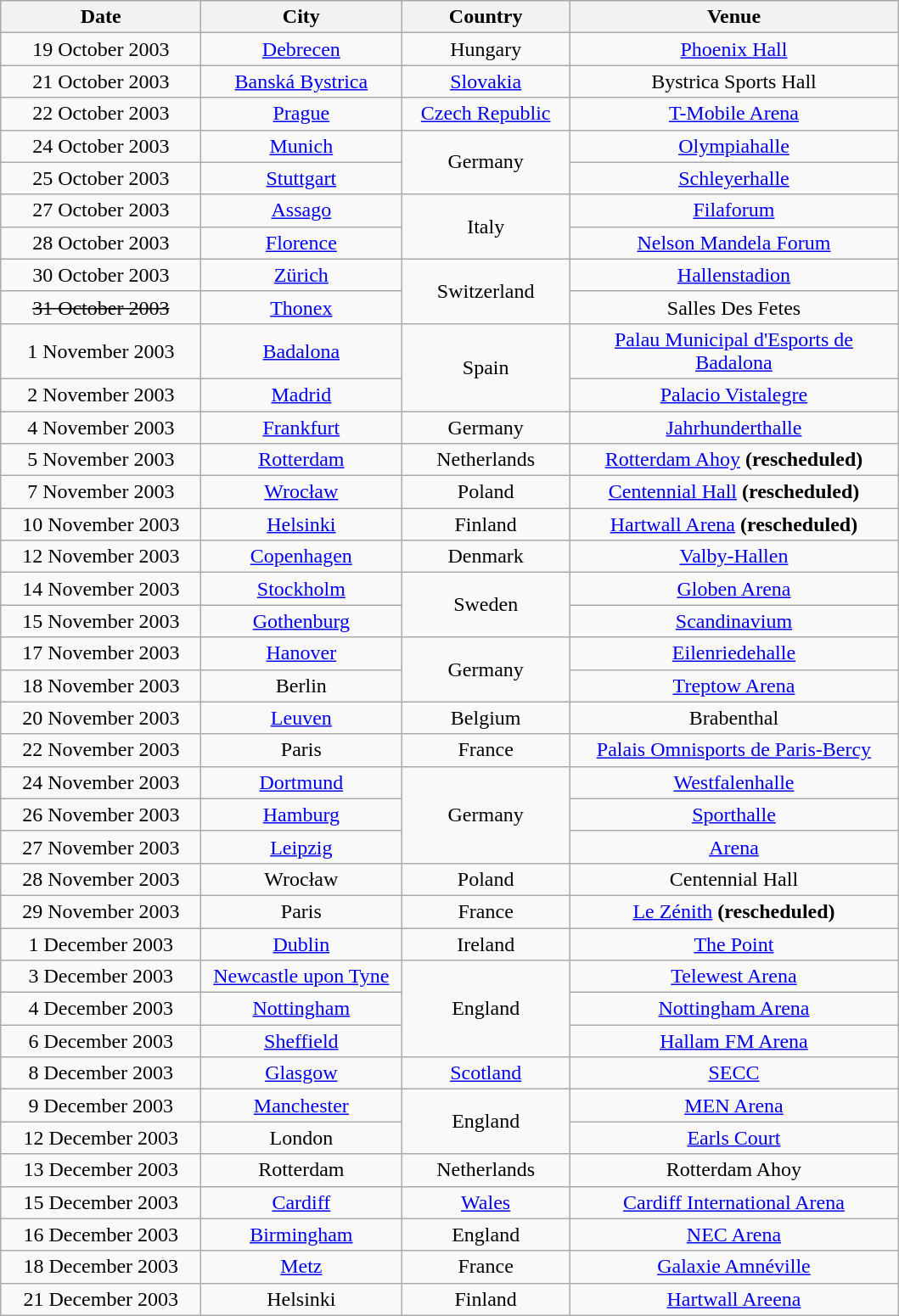<table class="wikitable" style="text-align:center;">
<tr>
<th width="150">Date</th>
<th width="150">City</th>
<th width="125">Country</th>
<th width="250">Venue</th>
</tr>
<tr>
<td>19 October 2003</td>
<td><a href='#'>Debrecen</a></td>
<td>Hungary</td>
<td><a href='#'>Phoenix Hall</a></td>
</tr>
<tr>
<td>21 October 2003</td>
<td><a href='#'>Banská Bystrica</a></td>
<td><a href='#'>Slovakia</a></td>
<td>Bystrica Sports Hall</td>
</tr>
<tr>
<td>22 October 2003</td>
<td><a href='#'>Prague</a></td>
<td><a href='#'>Czech Republic</a></td>
<td><a href='#'>T-Mobile Arena</a></td>
</tr>
<tr>
<td>24 October 2003</td>
<td><a href='#'>Munich</a></td>
<td rowspan="2">Germany</td>
<td><a href='#'>Olympiahalle</a></td>
</tr>
<tr>
<td>25 October 2003</td>
<td><a href='#'>Stuttgart</a></td>
<td><a href='#'>Schleyerhalle</a></td>
</tr>
<tr>
<td>27 October 2003</td>
<td><a href='#'>Assago</a></td>
<td rowspan="2">Italy</td>
<td><a href='#'>Filaforum</a></td>
</tr>
<tr>
<td>28 October 2003</td>
<td><a href='#'>Florence</a></td>
<td><a href='#'>Nelson Mandela Forum</a></td>
</tr>
<tr>
<td>30 October 2003</td>
<td><a href='#'>Zürich</a></td>
<td rowspan="2">Switzerland</td>
<td><a href='#'>Hallenstadion</a></td>
</tr>
<tr>
<td><s>31 October 2003</s></td>
<td><a href='#'>Thonex</a></td>
<td>Salles Des Fetes</td>
</tr>
<tr>
<td>1 November 2003</td>
<td><a href='#'>Badalona</a></td>
<td rowspan="2">Spain</td>
<td><a href='#'>Palau Municipal d'Esports de Badalona</a></td>
</tr>
<tr>
<td>2 November 2003</td>
<td><a href='#'>Madrid</a></td>
<td><a href='#'>Palacio Vistalegre</a></td>
</tr>
<tr>
<td>4 November 2003</td>
<td><a href='#'>Frankfurt</a></td>
<td>Germany</td>
<td><a href='#'>Jahrhunderthalle</a></td>
</tr>
<tr>
<td>5 November 2003</td>
<td><a href='#'>Rotterdam</a></td>
<td>Netherlands</td>
<td><a href='#'>Rotterdam Ahoy</a> <strong><span>(rescheduled)</span></strong></td>
</tr>
<tr>
<td>7 November 2003</td>
<td><a href='#'>Wrocław</a></td>
<td>Poland</td>
<td><a href='#'>Centennial Hall</a> <strong><span>(rescheduled)</span></strong></td>
</tr>
<tr>
<td>10 November 2003</td>
<td><a href='#'>Helsinki</a></td>
<td>Finland</td>
<td><a href='#'>Hartwall Arena</a> <strong><span>(rescheduled)</span></strong></td>
</tr>
<tr>
<td>12 November 2003</td>
<td><a href='#'>Copenhagen</a></td>
<td>Denmark</td>
<td><a href='#'>Valby-Hallen</a></td>
</tr>
<tr>
<td>14 November 2003</td>
<td><a href='#'>Stockholm</a></td>
<td rowspan="2">Sweden</td>
<td><a href='#'>Globen Arena</a></td>
</tr>
<tr>
<td>15 November 2003</td>
<td><a href='#'>Gothenburg</a></td>
<td><a href='#'>Scandinavium</a></td>
</tr>
<tr>
<td>17 November 2003</td>
<td><a href='#'>Hanover</a></td>
<td rowspan="2">Germany</td>
<td><a href='#'>Eilenriedehalle</a></td>
</tr>
<tr>
<td>18 November 2003</td>
<td>Berlin</td>
<td><a href='#'>Treptow Arena</a></td>
</tr>
<tr>
<td>20 November 2003</td>
<td><a href='#'>Leuven</a></td>
<td>Belgium</td>
<td>Brabenthal</td>
</tr>
<tr>
<td>22 November 2003</td>
<td>Paris</td>
<td>France</td>
<td><a href='#'>Palais Omnisports de Paris-Bercy</a></td>
</tr>
<tr>
<td>24 November 2003</td>
<td><a href='#'>Dortmund</a></td>
<td rowspan="3">Germany</td>
<td><a href='#'>Westfalenhalle</a></td>
</tr>
<tr>
<td>26 November 2003</td>
<td><a href='#'>Hamburg</a></td>
<td><a href='#'>Sporthalle</a></td>
</tr>
<tr>
<td>27 November 2003</td>
<td><a href='#'>Leipzig</a></td>
<td><a href='#'>Arena</a></td>
</tr>
<tr>
<td>28 November 2003</td>
<td>Wrocław</td>
<td>Poland</td>
<td>Centennial Hall</td>
</tr>
<tr>
<td>29 November 2003</td>
<td>Paris</td>
<td>France</td>
<td><a href='#'>Le Zénith</a> <strong><span>(rescheduled)</span></strong></td>
</tr>
<tr>
<td>1 December 2003</td>
<td><a href='#'>Dublin</a></td>
<td>Ireland</td>
<td><a href='#'>The Point</a></td>
</tr>
<tr>
<td>3 December 2003</td>
<td><a href='#'>Newcastle upon Tyne</a></td>
<td rowspan="3">England</td>
<td><a href='#'>Telewest Arena</a></td>
</tr>
<tr>
<td>4 December 2003</td>
<td><a href='#'>Nottingham</a></td>
<td><a href='#'>Nottingham Arena</a></td>
</tr>
<tr>
<td>6 December 2003</td>
<td><a href='#'>Sheffield</a></td>
<td><a href='#'>Hallam FM Arena</a></td>
</tr>
<tr>
<td>8 December 2003</td>
<td><a href='#'>Glasgow</a></td>
<td><a href='#'>Scotland</a></td>
<td><a href='#'>SECC</a></td>
</tr>
<tr>
<td>9 December 2003</td>
<td><a href='#'>Manchester</a></td>
<td rowspan="2">England</td>
<td><a href='#'>MEN Arena</a></td>
</tr>
<tr>
<td>12 December 2003</td>
<td>London</td>
<td><a href='#'>Earls Court</a></td>
</tr>
<tr>
<td>13 December 2003</td>
<td>Rotterdam</td>
<td>Netherlands</td>
<td>Rotterdam Ahoy</td>
</tr>
<tr>
<td>15 December 2003</td>
<td><a href='#'>Cardiff</a></td>
<td><a href='#'>Wales</a></td>
<td><a href='#'>Cardiff International Arena</a></td>
</tr>
<tr>
<td>16 December 2003</td>
<td><a href='#'>Birmingham</a></td>
<td>England</td>
<td><a href='#'>NEC Arena</a></td>
</tr>
<tr>
<td>18 December 2003</td>
<td><a href='#'>Metz</a></td>
<td>France</td>
<td><a href='#'>Galaxie Amnéville</a></td>
</tr>
<tr>
<td>21 December 2003</td>
<td>Helsinki</td>
<td>Finland</td>
<td><a href='#'>Hartwall Areena</a></td>
</tr>
</table>
